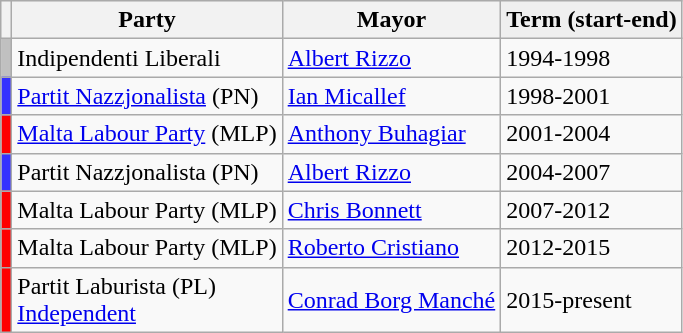<table class="wikitable">
<tr style="font-weight:bold; text-align:center; background-color:#EFEFEF;">
<th style="vertical-align:middle;"></th>
<th style="vertical-align:middle;">Party</th>
<th style="vertical-align:middle;">Mayor</th>
<th style="background-color:#efefef; text-align:left;">Term (start-end)</th>
</tr>
<tr>
<td style="vertical-align:middle; background-color:#c0c0c0;"></td>
<td style="vertical-align:middle;">Indipendenti Liberali</td>
<td style="vertical-align:middle;"><a href='#'>Albert Rizzo</a></td>
<td>1994-1998</td>
</tr>
<tr>
<td style="background-color:#3531ff;"></td>
<td><a href='#'>Partit Nazzjonalista</a> (PN)</td>
<td style="vertical-align:middle;"><a href='#'>Ian Micallef</a></td>
<td>1998-2001</td>
</tr>
<tr>
<td style="background-color:#FE0000; color:#fe0000;"></td>
<td><a href='#'>Malta Labour Party</a> (MLP)</td>
<td><a href='#'>Anthony Buhagiar</a></td>
<td>2001-2004</td>
</tr>
<tr>
<td style="background-color:#3531FF; color:#FE0000;"></td>
<td>Partit Nazzjonalista (PN)</td>
<td><a href='#'>Albert Rizzo</a></td>
<td>2004-2007</td>
</tr>
<tr>
<td style="background-color:#FE0000; color:#FE0000;"></td>
<td>Malta Labour Party (MLP)</td>
<td><a href='#'>Chris Bonnett</a></td>
<td>2007-2012</td>
</tr>
<tr>
<td style="background-color:#FE0000; color:#FE0000;"></td>
<td>Malta Labour Party (MLP)</td>
<td><a href='#'>Roberto Cristiano</a></td>
<td>2012-2015</td>
</tr>
<tr>
<td style="background-color:#FE0000; color:#FE0000;"></td>
<td>Partit Laburista (PL)<br><a href='#'>Independent</a></td>
<td><a href='#'>Conrad Borg Manché</a></td>
<td>2015-present</td>
</tr>
</table>
